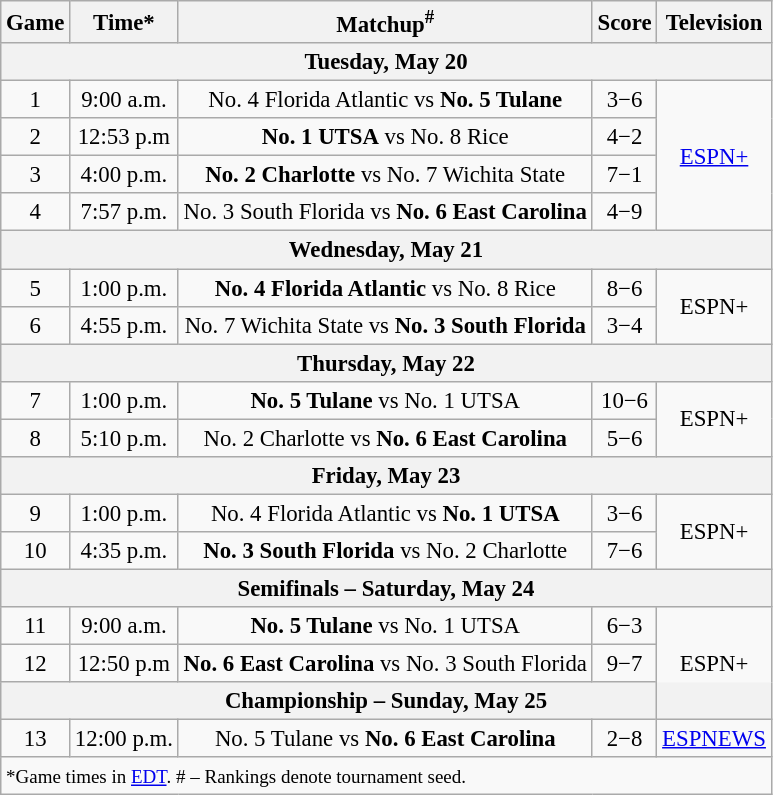<table class="wikitable" style="font-size: 95%">
<tr align="center">
<th>Game</th>
<th>Time*</th>
<th>Matchup<sup>#</sup></th>
<th>Score</th>
<th>Television</th>
</tr>
<tr>
<th colspan=7>Tuesday, May 20</th>
</tr>
<tr>
<td style="text-align:center;">1</td>
<td style="text-align:center;">9:00 a.m.</td>
<td style="text-align:center;">No. 4 Florida Atlantic vs <strong>No. 5 Tulane</strong></td>
<td style="text-align:center;">3−6</td>
<td rowspan="4" style="text-align:center;"><a href='#'>ESPN+</a></td>
</tr>
<tr>
<td style="text-align:center;">2</td>
<td style="text-align:center;">12:53 p.m</td>
<td style="text-align:center;"><strong>No. 1 UTSA</strong> vs No. 8 Rice</td>
<td style="text-align:center;">4−2</td>
</tr>
<tr>
<td style="text-align:center;">3</td>
<td style="text-align:center;">4:00 p.m.</td>
<td style="text-align:center;"><strong>No. 2 Charlotte</strong> vs No. 7 Wichita State</td>
<td style="text-align:center;">7−1</td>
</tr>
<tr>
<td style="text-align:center;">4</td>
<td style="text-align:center;">7:57 p.m.</td>
<td style="text-align:center;">No. 3 South Florida vs <strong>No. 6 East Carolina</strong></td>
<td style="text-align:center;">4−9</td>
</tr>
<tr>
<th colspan=7>Wednesday, May 21</th>
</tr>
<tr>
<td style="text-align:center;">5</td>
<td style="text-align:center;">1:00 p.m.</td>
<td style="text-align:center;"><strong>No. 4 Florida Atlantic</strong> vs No. 8 Rice</td>
<td style="text-align:center;">8−6</td>
<td rowspan="2" style="text-align:center;">ESPN+</td>
</tr>
<tr>
<td style="text-align:center;">6</td>
<td style="text-align:center;">4:55 p.m.</td>
<td style="text-align:center;">No. 7 Wichita State vs <strong>No. 3 South Florida</strong></td>
<td style="text-align:center;">3−4</td>
</tr>
<tr>
<th colspan=7>Thursday, May 22</th>
</tr>
<tr>
<td style="text-align:center;">7</td>
<td style="text-align:center;">1:00 p.m.</td>
<td style="text-align:center;"><strong>No. 5 Tulane</strong> vs No. 1 UTSA</td>
<td style="text-align:center;">10−6</td>
<td rowspan="2" style="text-align:center;">ESPN+</td>
</tr>
<tr>
<td style="text-align:center;">8</td>
<td style="text-align:center;">5:10 p.m.</td>
<td style="text-align:center;">No. 2 Charlotte vs <strong>No. 6 East Carolina</strong></td>
<td style="text-align:center;">5−6</td>
</tr>
<tr>
<th colspan=7>Friday, May 23</th>
</tr>
<tr>
<td style="text-align:center;">9</td>
<td style="text-align:center;">1:00 p.m.</td>
<td style="text-align:center;">No. 4 Florida Atlantic vs <strong>No. 1 UTSA</strong></td>
<td style="text-align:center;">3−6</td>
<td rowspan="2" style="text-align:center;">ESPN+</td>
</tr>
<tr>
<td style="text-align:center;">10</td>
<td style="text-align:center;">4:35 p.m.</td>
<td style="text-align:center;"><strong>No. 3 South Florida</strong> vs No. 2 Charlotte</td>
<td style="text-align:center;">7−6</td>
</tr>
<tr>
<th colspan=7>Semifinals – Saturday, May 24</th>
</tr>
<tr>
<td style="text-align:center;">11</td>
<td style="text-align:center;">9:00 a.m.</td>
<td style="text-align:center;"><strong>No. 5 Tulane</strong> vs No. 1 UTSA</td>
<td style="text-align:center;">6−3</td>
<td rowspan="3" style="text-align:center;">ESPN+</td>
</tr>
<tr>
<td style="text-align:center;">12</td>
<td style="text-align:center;">12:50 p.m</td>
<td style="text-align:center;"><strong>No. 6 East Carolina</strong> vs No. 3 South Florida</td>
<td style="text-align:center;">9−7</td>
</tr>
<tr>
<th colspan=7>Championship – Sunday, May 25</th>
</tr>
<tr>
<td style="text-align:center;">13</td>
<td style="text-align:center;">12:00 p.m.</td>
<td style="text-align:center;">No. 5 Tulane vs <strong>No. 6 East Carolina</strong></td>
<td style="text-align:center;">2−8</td>
<td style="text-align:center;"><a href='#'>ESPNEWS</a></td>
</tr>
<tr>
<td colspan=7><small>*Game times in <a href='#'>EDT</a>. # – Rankings denote tournament seed. </small></td>
</tr>
</table>
